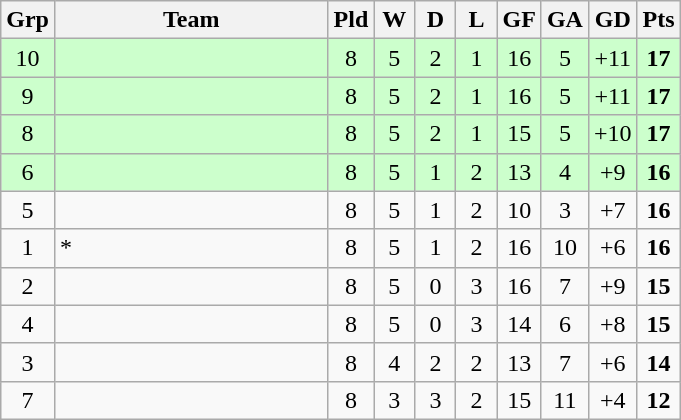<table class="wikitable" style="text-align: center;">
<tr>
<th width="20">Grp</th>
<th width="175">Team</th>
<th width="20">Pld</th>
<th width="20">W</th>
<th width="20">D</th>
<th width="20">L</th>
<th width="20">GF</th>
<th width="20">GA</th>
<th width="20">GD</th>
<th width="20">Pts</th>
</tr>
<tr bgcolor="#ccffcc">
<td>10</td>
<td align="left"></td>
<td>8</td>
<td>5</td>
<td>2</td>
<td>1</td>
<td>16</td>
<td>5</td>
<td>+11</td>
<td><strong>17</strong></td>
</tr>
<tr bgcolor="#ccffcc">
<td>9</td>
<td align="left"></td>
<td>8</td>
<td>5</td>
<td>2</td>
<td>1</td>
<td>16</td>
<td>5</td>
<td>+11</td>
<td><strong>17</strong></td>
</tr>
<tr bgcolor="#ccffcc">
<td>8</td>
<td align="left"></td>
<td>8</td>
<td>5</td>
<td>2</td>
<td>1</td>
<td>15</td>
<td>5</td>
<td>+10</td>
<td><strong>17</strong></td>
</tr>
<tr bgcolor="#ccffcc">
<td>6</td>
<td align="left"></td>
<td>8</td>
<td>5</td>
<td>1</td>
<td>2</td>
<td>13</td>
<td>4</td>
<td>+9</td>
<td><strong>16</strong></td>
</tr>
<tr>
<td>5</td>
<td align="left"></td>
<td>8</td>
<td>5</td>
<td>1</td>
<td>2</td>
<td>10</td>
<td>3</td>
<td>+7</td>
<td><strong>16</strong></td>
</tr>
<tr>
<td>1</td>
<td align="left">*</td>
<td>8</td>
<td>5</td>
<td>1</td>
<td>2</td>
<td>16</td>
<td>10</td>
<td>+6</td>
<td><strong>16</strong></td>
</tr>
<tr>
<td>2</td>
<td align="left"></td>
<td>8</td>
<td>5</td>
<td>0</td>
<td>3</td>
<td>16</td>
<td>7</td>
<td>+9</td>
<td><strong>15</strong></td>
</tr>
<tr>
<td>4</td>
<td align="left"></td>
<td>8</td>
<td>5</td>
<td>0</td>
<td>3</td>
<td>14</td>
<td>6</td>
<td>+8</td>
<td><strong>15</strong></td>
</tr>
<tr>
<td>3</td>
<td align="left"></td>
<td>8</td>
<td>4</td>
<td>2</td>
<td>2</td>
<td>13</td>
<td>7</td>
<td>+6</td>
<td><strong>14</strong></td>
</tr>
<tr>
<td>7</td>
<td align="left"></td>
<td>8</td>
<td>3</td>
<td>3</td>
<td>2</td>
<td>15</td>
<td>11</td>
<td>+4</td>
<td><strong>12</strong></td>
</tr>
</table>
